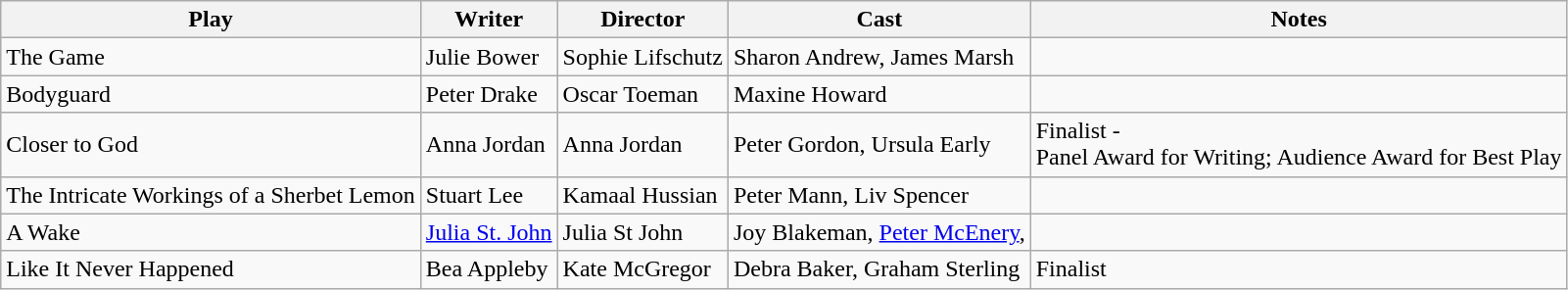<table class="wikitable">
<tr>
<th>Play</th>
<th>Writer</th>
<th>Director</th>
<th>Cast</th>
<th>Notes</th>
</tr>
<tr>
<td>The Game</td>
<td>Julie Bower</td>
<td>Sophie Lifschutz</td>
<td>Sharon Andrew, James Marsh</td>
<td></td>
</tr>
<tr>
<td>Bodyguard</td>
<td>Peter Drake</td>
<td>Oscar Toeman</td>
<td>Maxine Howard</td>
<td></td>
</tr>
<tr>
<td>Closer to God</td>
<td>Anna Jordan</td>
<td>Anna Jordan</td>
<td>Peter Gordon, Ursula Early</td>
<td>Finalist -<br>Panel Award for Writing; Audience Award for Best Play</td>
</tr>
<tr>
<td>The Intricate Workings of a Sherbet Lemon</td>
<td>Stuart Lee</td>
<td>Kamaal Hussian</td>
<td>Peter Mann, Liv Spencer</td>
<td></td>
</tr>
<tr>
<td>A Wake</td>
<td><a href='#'>Julia St. John</a></td>
<td>Julia St John</td>
<td>Joy Blakeman, <a href='#'>Peter McEnery</a>,</td>
<td></td>
</tr>
<tr>
<td>Like It Never Happened</td>
<td>Bea Appleby</td>
<td>Kate McGregor</td>
<td>Debra Baker, Graham Sterling</td>
<td>Finalist</td>
</tr>
</table>
